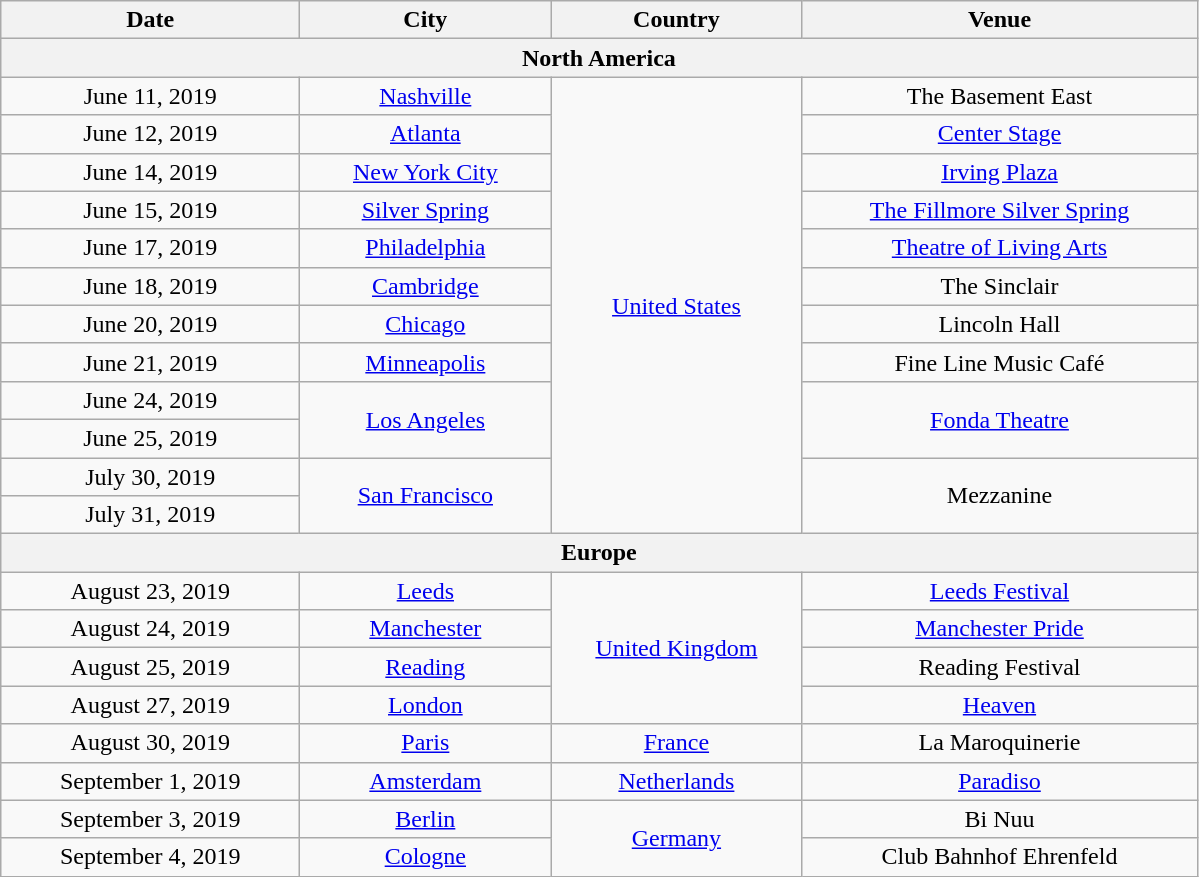<table class="wikitable plainrowheaders" style="text-align:center;">
<tr>
<th scope="col" style="width:12em;">Date</th>
<th scope="col" style="width:10em;">City</th>
<th scope="col" style="width:10em;">Country</th>
<th scope="col" style="width:16em;">Venue</th>
</tr>
<tr>
<th colspan="4">North America</th>
</tr>
<tr>
<td>June 11, 2019</td>
<td><a href='#'>Nashville</a></td>
<td rowspan="12"><a href='#'>United States</a></td>
<td>The Basement East</td>
</tr>
<tr>
<td>June 12, 2019</td>
<td><a href='#'>Atlanta</a></td>
<td><a href='#'>Center Stage</a></td>
</tr>
<tr>
<td>June 14, 2019</td>
<td><a href='#'>New York City</a></td>
<td><a href='#'>Irving Plaza</a></td>
</tr>
<tr>
<td>June 15, 2019</td>
<td><a href='#'>Silver Spring</a></td>
<td><a href='#'>The Fillmore Silver Spring</a></td>
</tr>
<tr>
<td>June 17, 2019</td>
<td><a href='#'>Philadelphia</a></td>
<td><a href='#'>Theatre of Living Arts</a></td>
</tr>
<tr>
<td>June 18, 2019</td>
<td><a href='#'>Cambridge</a></td>
<td>The Sinclair</td>
</tr>
<tr>
<td>June 20, 2019</td>
<td><a href='#'>Chicago</a></td>
<td>Lincoln Hall</td>
</tr>
<tr>
<td>June 21, 2019</td>
<td><a href='#'>Minneapolis</a></td>
<td>Fine Line Music Café</td>
</tr>
<tr>
<td>June 24, 2019</td>
<td rowspan="2"><a href='#'>Los Angeles</a></td>
<td rowspan="2"><a href='#'>Fonda Theatre</a></td>
</tr>
<tr>
<td>June 25, 2019</td>
</tr>
<tr>
<td>July 30, 2019</td>
<td rowspan="2"><a href='#'>San Francisco</a></td>
<td rowspan="2">Mezzanine</td>
</tr>
<tr>
<td>July 31, 2019</td>
</tr>
<tr>
<th colspan="4">Europe</th>
</tr>
<tr>
<td>August 23, 2019</td>
<td><a href='#'>Leeds</a></td>
<td rowspan="4"><a href='#'>United Kingdom</a></td>
<td><a href='#'>Leeds Festival</a></td>
</tr>
<tr>
<td>August 24, 2019</td>
<td><a href='#'>Manchester</a></td>
<td><a href='#'>Manchester Pride</a></td>
</tr>
<tr>
<td>August 25, 2019</td>
<td><a href='#'>Reading</a></td>
<td>Reading Festival</td>
</tr>
<tr>
<td>August 27, 2019</td>
<td><a href='#'>London</a></td>
<td><a href='#'>Heaven</a></td>
</tr>
<tr>
<td>August 30, 2019</td>
<td><a href='#'>Paris</a></td>
<td><a href='#'>France</a></td>
<td>La Maroquinerie</td>
</tr>
<tr>
<td>September 1, 2019</td>
<td><a href='#'>Amsterdam</a></td>
<td><a href='#'>Netherlands</a></td>
<td><a href='#'>Paradiso</a></td>
</tr>
<tr>
<td>September 3, 2019</td>
<td><a href='#'>Berlin</a></td>
<td rowspan="2"><a href='#'>Germany</a></td>
<td>Bi Nuu</td>
</tr>
<tr>
<td>September 4, 2019</td>
<td><a href='#'>Cologne</a></td>
<td>Club Bahnhof Ehrenfeld</td>
</tr>
</table>
